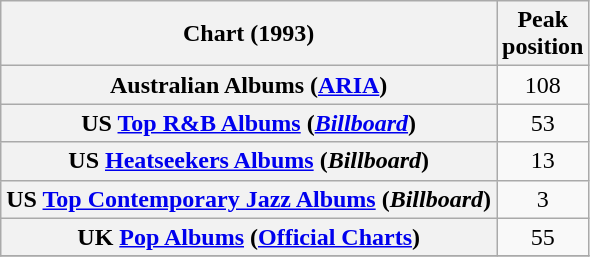<table class="wikitable sortable plainrowheaders" style="text-align:center">
<tr>
<th scope="col">Chart (1993)</th>
<th scope="col">Peak<br>position</th>
</tr>
<tr>
<th scope="row">Australian Albums (<a href='#'>ARIA</a>)</th>
<td>108</td>
</tr>
<tr>
<th scope="row">US <a href='#'>Top R&B Albums</a> (<em><a href='#'>Billboard</a></em>)</th>
<td>53</td>
</tr>
<tr>
<th scope="row">US <a href='#'>Heatseekers Albums</a> (<em>Billboard</em>)</th>
<td>13</td>
</tr>
<tr>
<th scope="row">US <a href='#'>Top Contemporary Jazz Albums</a> (<em>Billboard</em>)</th>
<td>3</td>
</tr>
<tr>
<th scope="row">UK <a href='#'>Pop Albums</a> (<a href='#'>Official Charts</a>)</th>
<td>55</td>
</tr>
<tr>
</tr>
</table>
